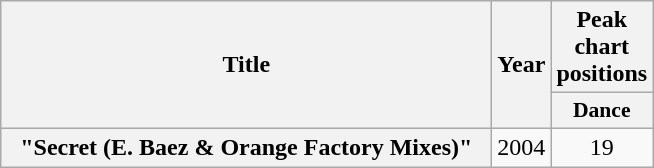<table class="wikitable plainrowheaders" style="text-align:center;">
<tr>
<th scope="col" rowspan="2" style="width:20em;">Title</th>
<th scope="col" rowspan="2" style="width:2em;">Year</th>
<th scope="col" colspan="1">Peak chart positions</th>
</tr>
<tr>
<th style="width:3em; font-size:90%">Dance<br></th>
</tr>
<tr>
<th scope="row">"Secret (E. Baez & Orange Factory Mixes)"</th>
<td>2004</td>
<td>19</td>
</tr>
</table>
